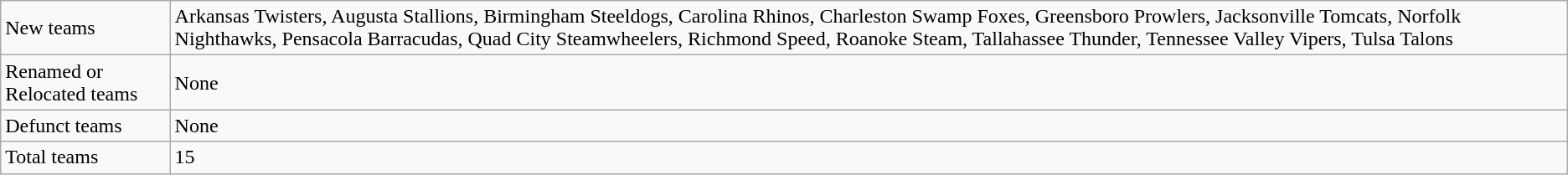<table class="wikitable">
<tr>
<td>New teams</td>
<td>Arkansas Twisters, Augusta Stallions, Birmingham Steeldogs, Carolina Rhinos, Charleston Swamp Foxes, Greensboro Prowlers, Jacksonville Tomcats, Norfolk Nighthawks, Pensacola Barracudas, Quad City Steamwheelers, Richmond Speed, Roanoke Steam, Tallahassee Thunder, Tennessee Valley Vipers, Tulsa Talons</td>
</tr>
<tr>
<td>Renamed or Relocated teams</td>
<td>None</td>
</tr>
<tr>
<td>Defunct teams</td>
<td>None</td>
</tr>
<tr>
<td>Total teams</td>
<td>15</td>
</tr>
</table>
